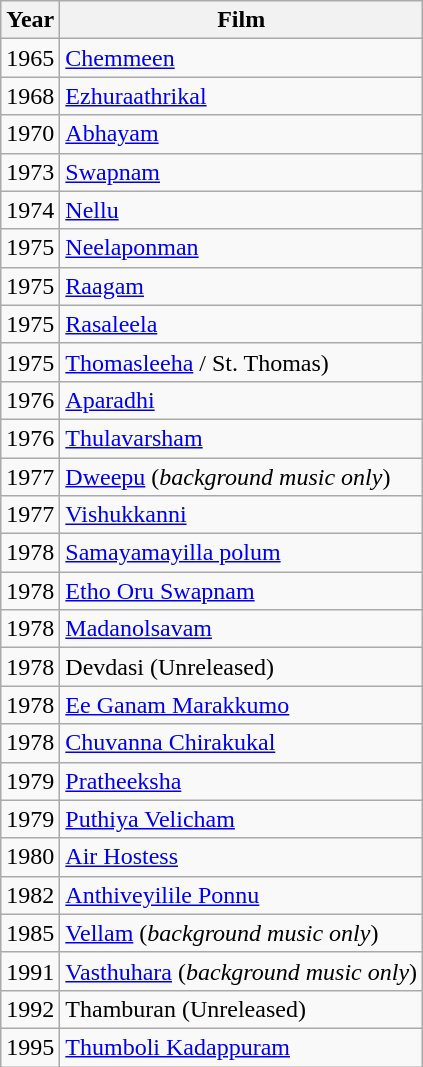<table class="wikitable">
<tr>
<th>Year</th>
<th>Film</th>
</tr>
<tr>
<td>1965</td>
<td><a href='#'>Chemmeen</a></td>
</tr>
<tr>
<td>1968</td>
<td><a href='#'>Ezhuraathrikal</a></td>
</tr>
<tr>
<td>1970</td>
<td><a href='#'>Abhayam</a></td>
</tr>
<tr>
<td>1973</td>
<td><a href='#'>Swapnam</a></td>
</tr>
<tr>
<td>1974</td>
<td><a href='#'>Nellu</a></td>
</tr>
<tr>
<td>1975</td>
<td><a href='#'>Neelaponman</a></td>
</tr>
<tr>
<td>1975</td>
<td><a href='#'>Raagam</a></td>
</tr>
<tr>
<td>1975</td>
<td><a href='#'>Rasaleela</a></td>
</tr>
<tr>
<td>1975</td>
<td><a href='#'>Thomasleeha</a> / St. Thomas)</td>
</tr>
<tr>
<td>1976</td>
<td><a href='#'>Aparadhi</a></td>
</tr>
<tr>
<td>1976</td>
<td><a href='#'>Thulavarsham</a></td>
</tr>
<tr>
<td>1977</td>
<td><a href='#'>Dweepu</a> (<em>background music only</em>)</td>
</tr>
<tr>
<td>1977</td>
<td><a href='#'>Vishukkanni</a></td>
</tr>
<tr>
<td>1978</td>
<td><a href='#'>Samayamayilla polum</a></td>
</tr>
<tr>
<td>1978</td>
<td><a href='#'>Etho Oru Swapnam</a></td>
</tr>
<tr>
<td>1978</td>
<td><a href='#'>Madanolsavam</a></td>
</tr>
<tr>
<td>1978</td>
<td>Devdasi (Unreleased)</td>
</tr>
<tr>
<td>1978</td>
<td><a href='#'>Ee Ganam Marakkumo</a></td>
</tr>
<tr>
<td>1978</td>
<td><a href='#'>Chuvanna Chirakukal</a></td>
</tr>
<tr>
<td>1979</td>
<td><a href='#'>Pratheeksha</a></td>
</tr>
<tr>
<td>1979</td>
<td><a href='#'>Puthiya Velicham</a></td>
</tr>
<tr>
<td>1980</td>
<td><a href='#'>Air Hostess</a></td>
</tr>
<tr>
<td>1982</td>
<td><a href='#'>Anthiveyilile Ponnu</a></td>
</tr>
<tr>
<td>1985</td>
<td><a href='#'>Vellam</a> (<em>background music only</em>)</td>
</tr>
<tr>
<td>1991</td>
<td><a href='#'>Vasthuhara</a> (<em>background music only</em>)</td>
</tr>
<tr>
<td>1992</td>
<td>Thamburan (Unreleased)</td>
</tr>
<tr>
<td>1995</td>
<td><a href='#'>Thumboli Kadappuram</a></td>
</tr>
</table>
